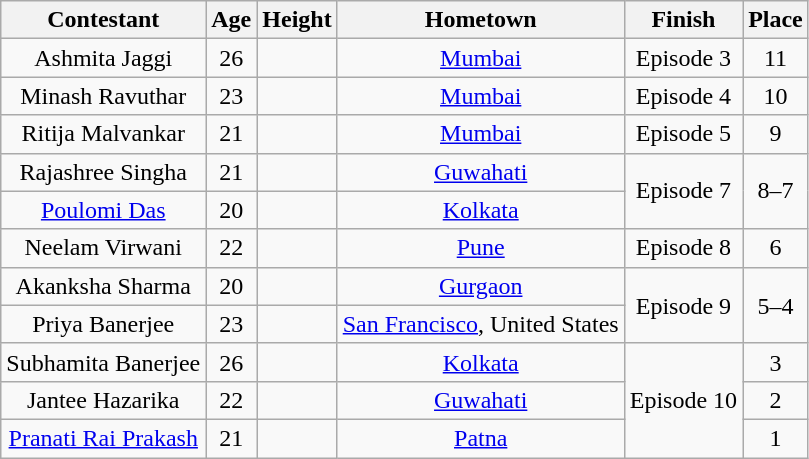<table class="wikitable sortable" style="text-align:center;">
<tr>
<th scope="col">Contestant</th>
<th scope="col">Age</th>
<th scope="col">Height</th>
<th scope="col">Hometown</th>
<th scope="col">Finish</th>
<th>Place</th>
</tr>
<tr>
<td>Ashmita Jaggi</td>
<td>26</td>
<td></td>
<td><a href='#'>Mumbai</a></td>
<td>Episode 3</td>
<td>11</td>
</tr>
<tr>
<td>Minash Ravuthar</td>
<td>23</td>
<td></td>
<td><a href='#'>Mumbai</a></td>
<td>Episode 4</td>
<td>10</td>
</tr>
<tr>
<td>Ritija Malvankar</td>
<td>21</td>
<td></td>
<td><a href='#'>Mumbai</a></td>
<td>Episode 5</td>
<td>9</td>
</tr>
<tr>
<td>Rajashree Singha</td>
<td>21</td>
<td></td>
<td><a href='#'>Guwahati</a></td>
<td rowspan="2">Episode 7</td>
<td rowspan="2">8–7</td>
</tr>
<tr>
<td><a href='#'>Poulomi Das</a></td>
<td>20</td>
<td></td>
<td><a href='#'>Kolkata</a></td>
</tr>
<tr>
<td>Neelam Virwani</td>
<td>22</td>
<td></td>
<td><a href='#'>Pune</a></td>
<td>Episode 8</td>
<td>6</td>
</tr>
<tr>
<td>Akanksha Sharma</td>
<td>20</td>
<td></td>
<td><a href='#'>Gurgaon</a></td>
<td rowspan="2">Episode 9</td>
<td rowspan="2">5–4</td>
</tr>
<tr>
<td>Priya Banerjee</td>
<td>23</td>
<td></td>
<td><a href='#'>San Francisco</a>, United States</td>
</tr>
<tr>
<td>Subhamita Banerjee</td>
<td>26</td>
<td></td>
<td><a href='#'>Kolkata</a></td>
<td rowspan="3">Episode 10</td>
<td>3</td>
</tr>
<tr>
<td>Jantee Hazarika</td>
<td>22</td>
<td></td>
<td><a href='#'>Guwahati</a></td>
<td>2</td>
</tr>
<tr>
<td><a href='#'>Pranati Rai Prakash</a></td>
<td>21</td>
<td></td>
<td><a href='#'>Patna</a></td>
<td>1</td>
</tr>
</table>
